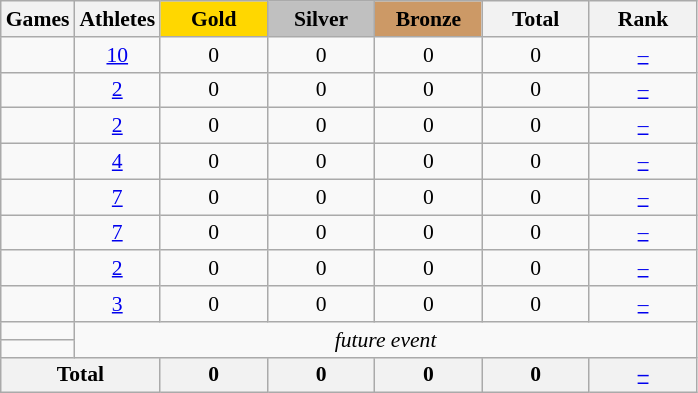<table class="wikitable" style="text-align:center; font-size:90%;">
<tr>
<th>Games</th>
<th>Athletes</th>
<td style="background:gold; width:4.5em; font-weight:bold;">Gold</td>
<td style="background:silver; width:4.5em; font-weight:bold;">Silver</td>
<td style="background:#cc9966; width:4.5em; font-weight:bold;">Bronze</td>
<th style="width:4.5em; font-weight:bold;">Total</th>
<th style="width:4.5em; font-weight:bold;">Rank</th>
</tr>
<tr>
<td align=left></td>
<td><a href='#'>10</a></td>
<td>0</td>
<td>0</td>
<td>0</td>
<td>0</td>
<td><a href='#'>–</a></td>
</tr>
<tr>
<td align=left></td>
<td><a href='#'>2</a></td>
<td>0</td>
<td>0</td>
<td>0</td>
<td>0</td>
<td><a href='#'>–</a></td>
</tr>
<tr>
<td align=left></td>
<td><a href='#'>2</a></td>
<td>0</td>
<td>0</td>
<td>0</td>
<td>0</td>
<td><a href='#'>–</a></td>
</tr>
<tr>
<td align=left></td>
<td><a href='#'>4</a></td>
<td>0</td>
<td>0</td>
<td>0</td>
<td>0</td>
<td><a href='#'>–</a></td>
</tr>
<tr>
<td align=left></td>
<td><a href='#'>7</a></td>
<td>0</td>
<td>0</td>
<td>0</td>
<td>0</td>
<td><a href='#'>–</a></td>
</tr>
<tr>
<td align=left></td>
<td><a href='#'>7</a></td>
<td>0</td>
<td>0</td>
<td>0</td>
<td>0</td>
<td><a href='#'>–</a></td>
</tr>
<tr>
<td align=left></td>
<td><a href='#'>2</a></td>
<td>0</td>
<td>0</td>
<td>0</td>
<td>0</td>
<td><a href='#'>–</a></td>
</tr>
<tr>
<td align=left></td>
<td><a href='#'>3</a></td>
<td>0</td>
<td>0</td>
<td>0</td>
<td>0</td>
<td><a href='#'>–</a></td>
</tr>
<tr>
<td align=left></td>
<td colspan=6; rowspan=2><em>future event</em></td>
</tr>
<tr>
<td align=left></td>
</tr>
<tr>
<th colspan=2>Total</th>
<th>0</th>
<th>0</th>
<th>0</th>
<th>0</th>
<th><a href='#'>–</a></th>
</tr>
</table>
